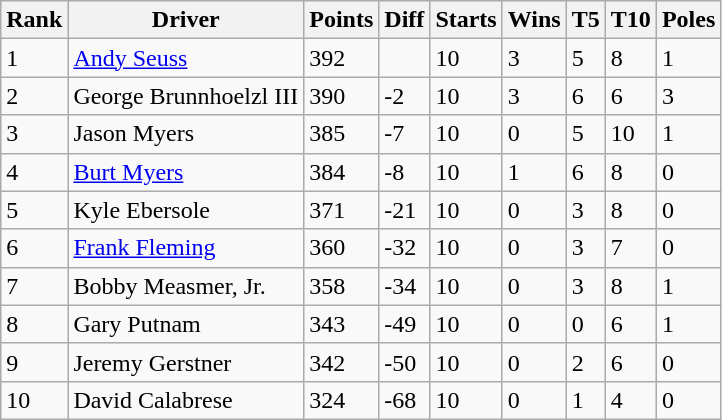<table class="wikitable">
<tr>
<th>Rank</th>
<th>Driver</th>
<th>Points</th>
<th>Diff</th>
<th>Starts</th>
<th>Wins</th>
<th>T5</th>
<th>T10</th>
<th>Poles</th>
</tr>
<tr>
<td>1</td>
<td><a href='#'>Andy Seuss</a></td>
<td>392</td>
<td></td>
<td>10</td>
<td>3</td>
<td>5</td>
<td>8</td>
<td>1</td>
</tr>
<tr>
<td>2</td>
<td>George Brunnhoelzl III</td>
<td>390</td>
<td>-2</td>
<td>10</td>
<td>3</td>
<td>6</td>
<td>6</td>
<td>3</td>
</tr>
<tr>
<td>3</td>
<td>Jason Myers</td>
<td>385</td>
<td>-7</td>
<td>10</td>
<td>0</td>
<td>5</td>
<td>10</td>
<td>1</td>
</tr>
<tr>
<td>4</td>
<td><a href='#'>Burt Myers</a></td>
<td>384</td>
<td>-8</td>
<td>10</td>
<td>1</td>
<td>6</td>
<td>8</td>
<td>0</td>
</tr>
<tr>
<td>5</td>
<td>Kyle Ebersole</td>
<td>371</td>
<td>-21</td>
<td>10</td>
<td>0</td>
<td>3</td>
<td>8</td>
<td>0</td>
</tr>
<tr>
<td>6</td>
<td><a href='#'>Frank Fleming</a></td>
<td>360</td>
<td>-32</td>
<td>10</td>
<td>0</td>
<td>3</td>
<td>7</td>
<td>0</td>
</tr>
<tr>
<td>7</td>
<td>Bobby Measmer, Jr.</td>
<td>358</td>
<td>-34</td>
<td>10</td>
<td>0</td>
<td>3</td>
<td>8</td>
<td>1</td>
</tr>
<tr>
<td>8</td>
<td>Gary Putnam</td>
<td>343</td>
<td>-49</td>
<td>10</td>
<td>0</td>
<td>0</td>
<td>6</td>
<td>1</td>
</tr>
<tr>
<td>9</td>
<td>Jeremy Gerstner</td>
<td>342</td>
<td>-50</td>
<td>10</td>
<td>0</td>
<td>2</td>
<td>6</td>
<td>0</td>
</tr>
<tr>
<td>10</td>
<td>David Calabrese</td>
<td>324</td>
<td>-68</td>
<td>10</td>
<td>0</td>
<td>1</td>
<td>4</td>
<td>0</td>
</tr>
</table>
